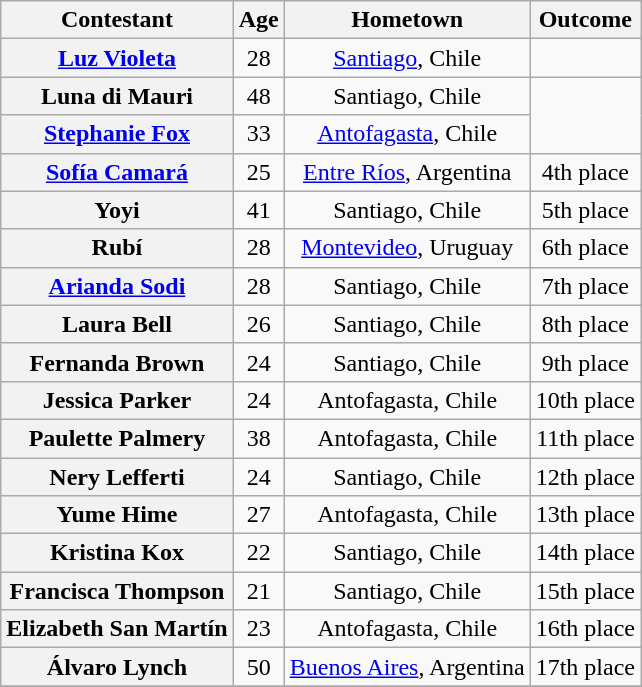<table class="wikitable sortable" style="text-align:center">
<tr>
<th scope="col">Contestant</th>
<th scope="col">Age</th>
<th scope="col">Hometown</th>
<th scope="col">Outcome</th>
</tr>
<tr>
<th scope="row"><a href='#'>Luz Violeta</a></th>
<td>28</td>
<td><a href='#'>Santiago</a>, Chile</td>
<td></td>
</tr>
<tr>
<th scope="row">Luna di Mauri</th>
<td>48</td>
<td>Santiago, Chile</td>
<td rowspan="2"></td>
</tr>
<tr>
<th scope="row"><a href='#'>Stephanie Fox</a></th>
<td>33</td>
<td><a href='#'>Antofagasta</a>, Chile</td>
</tr>
<tr>
<th scope="row"><a href='#'>Sofía Camará</a></th>
<td>25</td>
<td><a href='#'>Entre Ríos</a>, Argentina</td>
<td>4th place</td>
</tr>
<tr>
<th scope="row">Yoyi</th>
<td>41</td>
<td>Santiago, Chile</td>
<td>5th place</td>
</tr>
<tr>
<th scope="row">Rubí</th>
<td>28</td>
<td><a href='#'>Montevideo</a>, Uruguay</td>
<td>6th place</td>
</tr>
<tr>
<th scope="row"><a href='#'>Arianda Sodi</a></th>
<td>28</td>
<td>Santiago, Chile</td>
<td>7th place</td>
</tr>
<tr>
<th scope="row">Laura Bell</th>
<td>26</td>
<td>Santiago, Chile</td>
<td>8th place</td>
</tr>
<tr>
<th scope="row">Fernanda Brown</th>
<td>24</td>
<td>Santiago, Chile</td>
<td>9th place</td>
</tr>
<tr>
<th scope="row">Jessica Parker</th>
<td>24</td>
<td>Antofagasta, Chile</td>
<td nowrap>10th place</td>
</tr>
<tr>
<th scope="row">Paulette Palmery</th>
<td>38</td>
<td>Antofagasta, Chile</td>
<td>11th place</td>
</tr>
<tr>
<th scope="row">Nery Lefferti</th>
<td>24</td>
<td>Santiago, Chile</td>
<td>12th place</td>
</tr>
<tr>
<th scope="row">Yume Hime</th>
<td>27</td>
<td>Antofagasta, Chile</td>
<td>13th place</td>
</tr>
<tr>
<th scope="row">Kristina Kox</th>
<td>22</td>
<td>Santiago, Chile</td>
<td>14th place</td>
</tr>
<tr>
<th scope="row" nowrap>Francisca Thompson</th>
<td>21</td>
<td>Santiago, Chile</td>
<td>15th place</td>
</tr>
<tr>
<th scope="row">Elizabeth San Martín</th>
<td>23</td>
<td>Antofagasta, Chile</td>
<td>16th place</td>
</tr>
<tr>
<th scope="row">Álvaro Lynch</th>
<td>50</td>
<td nowrap><a href='#'>Buenos Aires</a>, Argentina</td>
<td>17th place</td>
</tr>
<tr>
</tr>
</table>
